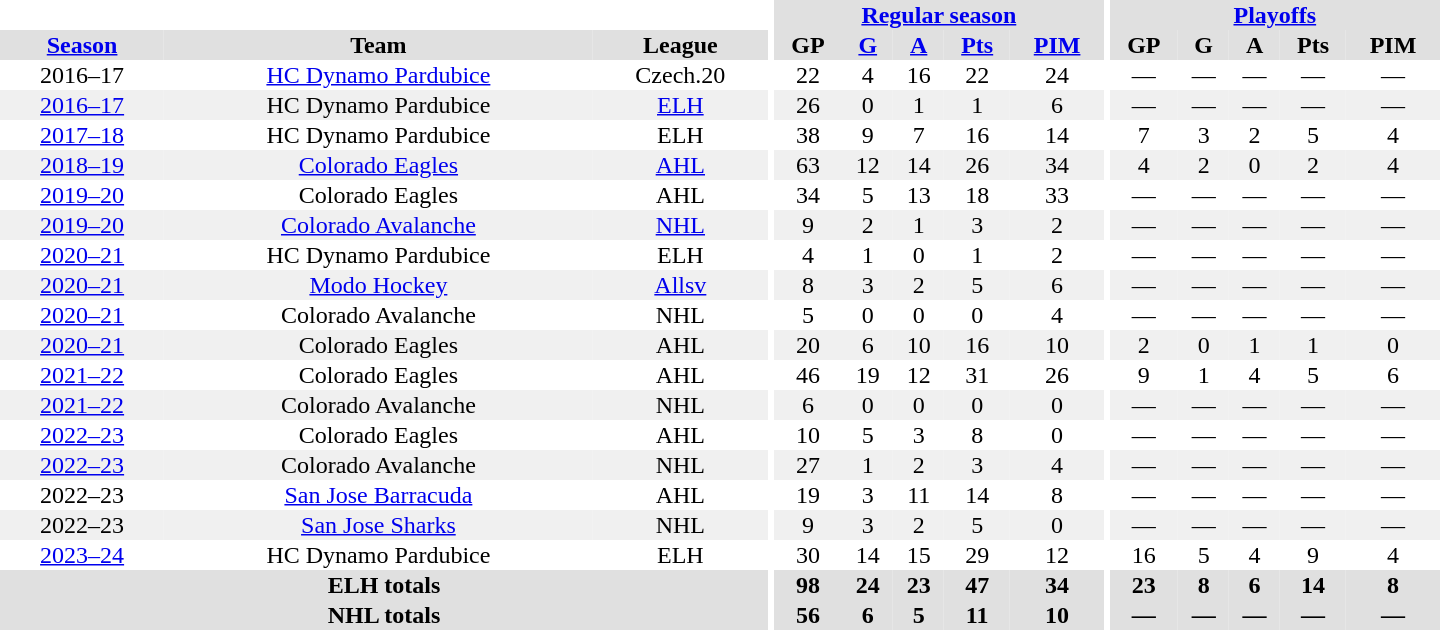<table border="0" cellpadding="1" cellspacing="0" style="text-align:center; width:60em">
<tr bgcolor="#e0e0e0">
<th colspan="3" bgcolor="#ffffff"></th>
<th rowspan="92" bgcolor="#ffffff"></th>
<th colspan="5"><a href='#'>Regular season</a></th>
<th rowspan="92" bgcolor="#ffffff"></th>
<th colspan="5"><a href='#'>Playoffs</a></th>
</tr>
<tr bgcolor="#e0e0e0">
<th><a href='#'>Season</a></th>
<th>Team</th>
<th>League</th>
<th>GP</th>
<th><a href='#'>G</a></th>
<th><a href='#'>A</a></th>
<th><a href='#'>Pts</a></th>
<th><a href='#'>PIM</a></th>
<th>GP</th>
<th>G</th>
<th>A</th>
<th>Pts</th>
<th>PIM</th>
</tr>
<tr>
<td>2016–17</td>
<td><a href='#'>HC Dynamo Pardubice</a></td>
<td>Czech.20</td>
<td>22</td>
<td>4</td>
<td>16</td>
<td>22</td>
<td>24</td>
<td>—</td>
<td>—</td>
<td>—</td>
<td>—</td>
<td>—</td>
</tr>
<tr bgcolor="#f0f0f0">
<td><a href='#'>2016–17</a></td>
<td>HC Dynamo Pardubice</td>
<td><a href='#'>ELH</a></td>
<td>26</td>
<td>0</td>
<td>1</td>
<td>1</td>
<td>6</td>
<td>—</td>
<td>—</td>
<td>—</td>
<td>—</td>
<td>—</td>
</tr>
<tr>
<td><a href='#'>2017–18</a></td>
<td>HC Dynamo Pardubice</td>
<td>ELH</td>
<td>38</td>
<td>9</td>
<td>7</td>
<td>16</td>
<td>14</td>
<td>7</td>
<td>3</td>
<td>2</td>
<td>5</td>
<td>4</td>
</tr>
<tr bgcolor="#f0f0f0">
<td><a href='#'>2018–19</a></td>
<td><a href='#'>Colorado Eagles</a></td>
<td><a href='#'>AHL</a></td>
<td>63</td>
<td>12</td>
<td>14</td>
<td>26</td>
<td>34</td>
<td>4</td>
<td>2</td>
<td>0</td>
<td>2</td>
<td>4</td>
</tr>
<tr>
<td><a href='#'>2019–20</a></td>
<td>Colorado Eagles</td>
<td>AHL</td>
<td>34</td>
<td>5</td>
<td>13</td>
<td>18</td>
<td>33</td>
<td>—</td>
<td>—</td>
<td>—</td>
<td>—</td>
<td>—</td>
</tr>
<tr bgcolor="#f0f0f0">
<td><a href='#'>2019–20</a></td>
<td><a href='#'>Colorado Avalanche</a></td>
<td><a href='#'>NHL</a></td>
<td>9</td>
<td>2</td>
<td>1</td>
<td>3</td>
<td>2</td>
<td>—</td>
<td>—</td>
<td>—</td>
<td>—</td>
<td>—</td>
</tr>
<tr>
<td><a href='#'>2020–21</a></td>
<td>HC Dynamo Pardubice</td>
<td>ELH</td>
<td>4</td>
<td>1</td>
<td>0</td>
<td>1</td>
<td>2</td>
<td>—</td>
<td>—</td>
<td>—</td>
<td>—</td>
<td>—</td>
</tr>
<tr bgcolor="#f0f0f0">
<td><a href='#'>2020–21</a></td>
<td><a href='#'>Modo Hockey</a></td>
<td><a href='#'>Allsv</a></td>
<td>8</td>
<td>3</td>
<td>2</td>
<td>5</td>
<td>6</td>
<td>—</td>
<td>—</td>
<td>—</td>
<td>—</td>
<td>—</td>
</tr>
<tr>
<td><a href='#'>2020–21</a></td>
<td>Colorado Avalanche</td>
<td>NHL</td>
<td>5</td>
<td>0</td>
<td>0</td>
<td>0</td>
<td>4</td>
<td>—</td>
<td>—</td>
<td>—</td>
<td>—</td>
<td>—</td>
</tr>
<tr bgcolor="#f0f0f0">
<td><a href='#'>2020–21</a></td>
<td>Colorado Eagles</td>
<td>AHL</td>
<td>20</td>
<td>6</td>
<td>10</td>
<td>16</td>
<td>10</td>
<td>2</td>
<td>0</td>
<td>1</td>
<td>1</td>
<td>0</td>
</tr>
<tr>
<td><a href='#'>2021–22</a></td>
<td>Colorado Eagles</td>
<td>AHL</td>
<td>46</td>
<td>19</td>
<td>12</td>
<td>31</td>
<td>26</td>
<td>9</td>
<td>1</td>
<td>4</td>
<td>5</td>
<td>6</td>
</tr>
<tr bgcolor="#f0f0f0">
<td><a href='#'>2021–22</a></td>
<td>Colorado Avalanche</td>
<td>NHL</td>
<td>6</td>
<td>0</td>
<td>0</td>
<td>0</td>
<td>0</td>
<td>—</td>
<td>—</td>
<td>—</td>
<td>—</td>
<td>—</td>
</tr>
<tr>
<td><a href='#'>2022–23</a></td>
<td>Colorado Eagles</td>
<td>AHL</td>
<td>10</td>
<td>5</td>
<td>3</td>
<td>8</td>
<td>0</td>
<td>—</td>
<td>—</td>
<td>—</td>
<td>—</td>
<td>—</td>
</tr>
<tr bgcolor="#f0f0f0">
<td><a href='#'>2022–23</a></td>
<td>Colorado Avalanche</td>
<td>NHL</td>
<td>27</td>
<td>1</td>
<td>2</td>
<td>3</td>
<td>4</td>
<td>—</td>
<td>—</td>
<td>—</td>
<td>—</td>
<td>—</td>
</tr>
<tr>
<td>2022–23</td>
<td><a href='#'>San Jose Barracuda</a></td>
<td>AHL</td>
<td>19</td>
<td>3</td>
<td>11</td>
<td>14</td>
<td>8</td>
<td>—</td>
<td>—</td>
<td>—</td>
<td>—</td>
<td>—</td>
</tr>
<tr bgcolor="#f0f0f0">
<td>2022–23</td>
<td><a href='#'>San Jose Sharks</a></td>
<td>NHL</td>
<td>9</td>
<td>3</td>
<td>2</td>
<td>5</td>
<td>0</td>
<td>—</td>
<td>—</td>
<td>—</td>
<td>—</td>
<td>—</td>
</tr>
<tr>
<td><a href='#'>2023–24</a></td>
<td>HC Dynamo Pardubice</td>
<td>ELH</td>
<td>30</td>
<td>14</td>
<td>15</td>
<td>29</td>
<td>12</td>
<td>16</td>
<td>5</td>
<td>4</td>
<td>9</td>
<td>4</td>
</tr>
<tr bgcolor="#e0e0e0">
<th colspan="3">ELH totals</th>
<th>98</th>
<th>24</th>
<th>23</th>
<th>47</th>
<th>34</th>
<th>23</th>
<th>8</th>
<th>6</th>
<th>14</th>
<th>8</th>
</tr>
<tr bgcolor="#e0e0e0">
<th colspan="3">NHL totals</th>
<th>56</th>
<th>6</th>
<th>5</th>
<th>11</th>
<th>10</th>
<th>—</th>
<th>—</th>
<th>—</th>
<th>—</th>
<th>—</th>
</tr>
</table>
